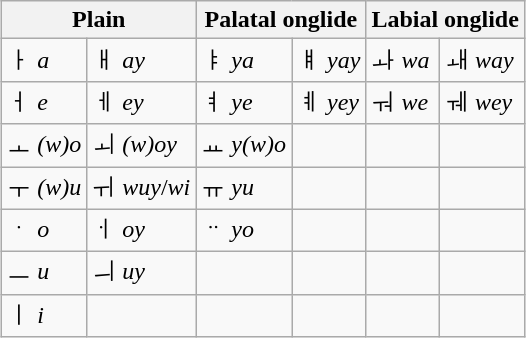<table class="wikitable" style="margin: 1em auto 1em auto;">
<tr>
<th colspan="2">Plain</th>
<th colspan="2">Palatal onglide</th>
<th colspan="2">Labial onglide</th>
</tr>
<tr>
<td>ㅏ <em>a</em></td>
<td>ㅐ <em>ay</em></td>
<td>ㅑ <em>ya</em></td>
<td>ㅒ <em>yay</em></td>
<td>ㅘ <em>wa</em></td>
<td>ㅙ <em>way</em></td>
</tr>
<tr>
<td>ㅓ <em>e</em></td>
<td>ㅔ <em>ey</em></td>
<td>ㅕ <em>ye</em></td>
<td>ㅖ <em>yey</em></td>
<td>ㅝ <em>we</em></td>
<td>ㅞ <em>wey</em></td>
</tr>
<tr>
<td>ㅗ <em>(w)o</em></td>
<td>ㅚ <em>(w)oy</em></td>
<td>ㅛ <em>y(w)o</em></td>
<td></td>
<td></td>
<td></td>
</tr>
<tr>
<td>ㅜ <em>(w)u</em></td>
<td>ㅟ <em>wuy</em>/<em>wi</em></td>
<td>ㅠ <em>yu</em></td>
<td></td>
<td></td>
<td></td>
</tr>
<tr>
<td>ㆍ <em>o</em></td>
<td>ㆎ <em>oy</em></td>
<td>ᆢ <em>yo</em></td>
<td></td>
<td></td>
<td></td>
</tr>
<tr>
<td>ㅡ <em>u</em></td>
<td>ㅢ <em>uy</em></td>
<td></td>
<td></td>
<td></td>
<td></td>
</tr>
<tr>
<td>ㅣ <em>i</em></td>
<td></td>
<td></td>
<td></td>
<td></td>
<td></td>
</tr>
</table>
